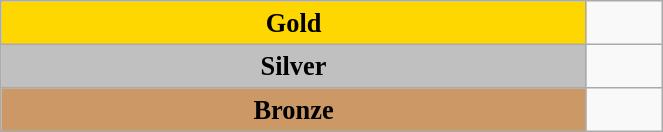<table class="wikitable" style=" text-align:center; font-size:110%;" width="35%">
<tr>
<td bgcolor="gold"><strong>Gold</strong></td>
<td></td>
</tr>
<tr>
<td bgcolor="silver"><strong>Silver</strong></td>
<td></td>
</tr>
<tr>
<td bgcolor="CC9966"><strong>Bronze</strong></td>
<td></td>
</tr>
</table>
